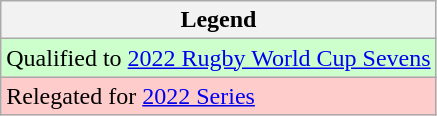<table class="wikitable">
<tr>
<th>Legend</th>
</tr>
<tr bgcolor=ccffcc>
<td>Qualified to <a href='#'>2022 Rugby World Cup Sevens</a></td>
</tr>
<tr bgcolor=ffcccc>
<td>Relegated for <a href='#'>2022 Series</a></td>
</tr>
</table>
